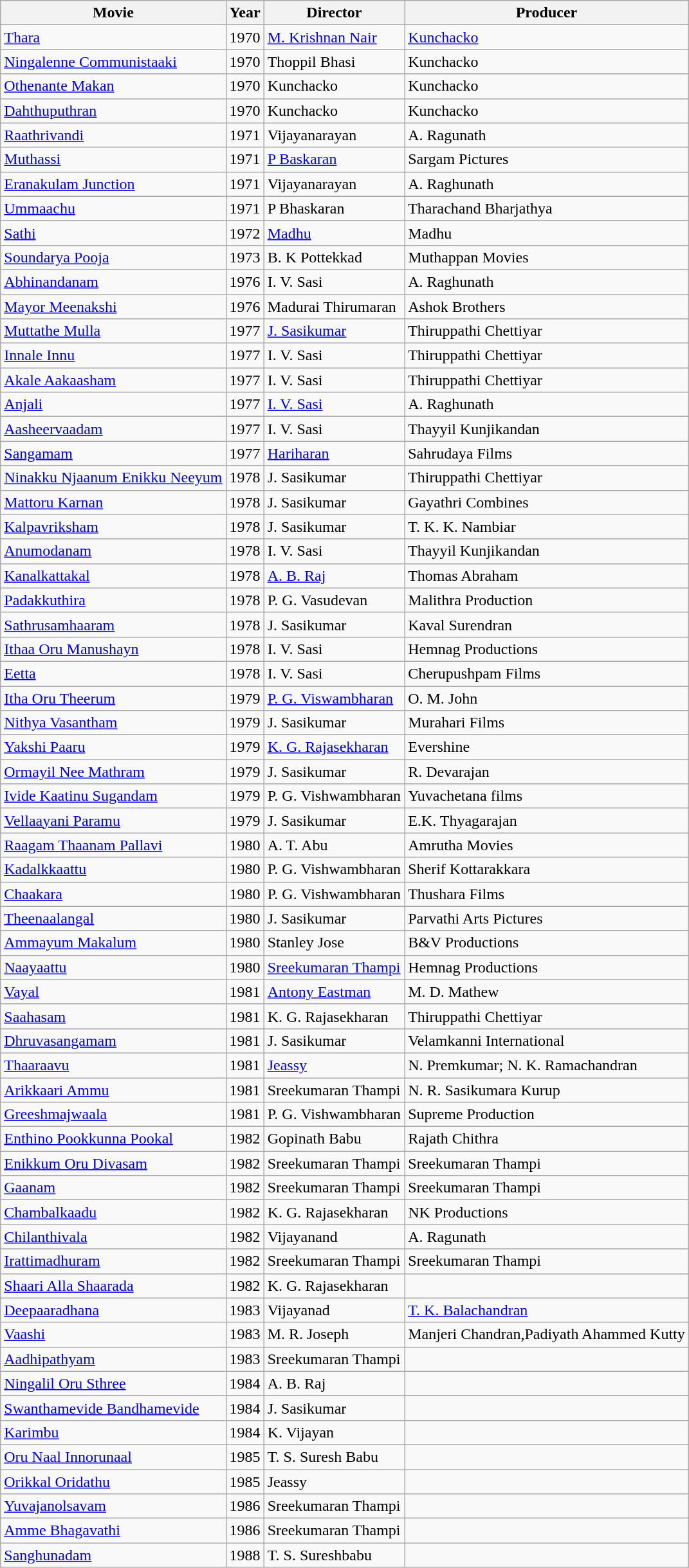<table class="wikitable">
<tr>
<th>Movie</th>
<th>Year</th>
<th>Director</th>
<th>Producer</th>
</tr>
<tr>
<td><a href='#'>Thara</a></td>
<td>1970</td>
<td><a href='#'>M. Krishnan Nair</a></td>
<td><a href='#'>Kunchacko</a></td>
</tr>
<tr>
<td><a href='#'>Ningalenne Communistaaki</a></td>
<td>1970</td>
<td>Thoppil Bhasi</td>
<td>Kunchacko</td>
</tr>
<tr>
<td><a href='#'>Othenante Makan</a></td>
<td>1970</td>
<td>Kunchacko</td>
<td>Kunchacko</td>
</tr>
<tr>
<td><a href='#'>Dahthuputhran</a></td>
<td>1970</td>
<td>Kunchacko</td>
<td>Kunchacko</td>
</tr>
<tr>
<td><a href='#'>Raathrivandi</a></td>
<td>1971</td>
<td>Vijayanarayan</td>
<td>A. Ragunath</td>
</tr>
<tr>
<td><a href='#'>Muthassi</a></td>
<td>1971</td>
<td><a href='#'>P Baskaran</a></td>
<td>Sargam Pictures</td>
</tr>
<tr>
<td><a href='#'>Eranakulam Junction</a></td>
<td>1971</td>
<td>Vijayanarayan</td>
<td>A. Raghunath</td>
</tr>
<tr>
<td><a href='#'>Ummaachu</a></td>
<td>1971</td>
<td>P Bhaskaran</td>
<td>Tharachand Bharjathya</td>
</tr>
<tr>
<td><a href='#'>Sathi</a></td>
<td>1972</td>
<td><a href='#'>Madhu</a></td>
<td>Madhu</td>
</tr>
<tr>
<td><a href='#'>Soundarya Pooja</a></td>
<td>1973</td>
<td>B. K Pottekkad</td>
<td>Muthappan Movies</td>
</tr>
<tr>
<td><a href='#'>Abhinandanam</a></td>
<td>1976</td>
<td>I. V. Sasi</td>
<td>A. Raghunath</td>
</tr>
<tr>
<td><a href='#'>Mayor Meenakshi</a></td>
<td>1976</td>
<td>Madurai Thirumaran</td>
<td>Ashok Brothers</td>
</tr>
<tr>
<td><a href='#'>Muttathe Mulla</a></td>
<td>1977</td>
<td><a href='#'>J. Sasikumar</a></td>
<td>Thiruppathi Chettiyar</td>
</tr>
<tr>
<td><a href='#'>Innale Innu</a></td>
<td>1977</td>
<td>I. V. Sasi</td>
<td>Thiruppathi Chettiyar</td>
</tr>
<tr>
<td><a href='#'>Akale Aakaasham</a></td>
<td>1977</td>
<td>I. V. Sasi</td>
<td>Thiruppathi Chettiyar</td>
</tr>
<tr>
<td><a href='#'>Anjali</a></td>
<td>1977</td>
<td><a href='#'>I. V. Sasi</a></td>
<td>A. Raghunath</td>
</tr>
<tr>
<td><a href='#'>Aasheervaadam</a></td>
<td>1977</td>
<td>I. V. Sasi</td>
<td>Thayyil Kunjikandan</td>
</tr>
<tr>
<td><a href='#'>Sangamam</a></td>
<td>1977</td>
<td><a href='#'>Hariharan</a></td>
<td>Sahrudaya Films</td>
</tr>
<tr>
<td><a href='#'>Ninakku Njaanum Enikku Neeyum</a></td>
<td>1978</td>
<td>J. Sasikumar</td>
<td>Thiruppathi Chettiyar</td>
</tr>
<tr>
<td><a href='#'>Mattoru Karnan</a></td>
<td>1978</td>
<td>J. Sasikumar</td>
<td>Gayathri Combines</td>
</tr>
<tr>
<td><a href='#'>Kalpavriksham</a></td>
<td>1978</td>
<td>J. Sasikumar</td>
<td>T. K. K. Nambiar</td>
</tr>
<tr>
<td><a href='#'>Anumodanam</a></td>
<td>1978</td>
<td>I. V. Sasi</td>
<td>Thayyil Kunjikandan</td>
</tr>
<tr>
<td><a href='#'>Kanalkattakal</a></td>
<td>1978</td>
<td><a href='#'>A. B. Raj</a></td>
<td>Thomas Abraham</td>
</tr>
<tr>
<td><a href='#'>Padakkuthira</a></td>
<td>1978</td>
<td>P. G. Vasudevan</td>
<td>Malithra Production</td>
</tr>
<tr>
<td><a href='#'>Sathrusamhaaram</a></td>
<td>1978</td>
<td>J. Sasikumar</td>
<td>Kaval Surendran</td>
</tr>
<tr>
<td><a href='#'>Ithaa Oru Manushayn</a></td>
<td>1978</td>
<td>I. V. Sasi</td>
<td>Hemnag Productions</td>
</tr>
<tr>
<td><a href='#'>Eetta</a></td>
<td>1978</td>
<td>I. V. Sasi</td>
<td>Cherupushpam Films</td>
</tr>
<tr>
<td><a href='#'>Itha Oru Theerum</a></td>
<td>1979</td>
<td><a href='#'>P. G. Viswambharan</a></td>
<td>O. M. John</td>
</tr>
<tr>
<td><a href='#'>Nithya Vasantham</a></td>
<td>1979</td>
<td>J. Sasikumar</td>
<td>Murahari Films</td>
</tr>
<tr>
<td><a href='#'>Yakshi Paaru</a></td>
<td>1979</td>
<td><a href='#'>K. G. Rajasekharan</a></td>
<td>Evershine</td>
</tr>
<tr>
<td><a href='#'>Ormayil Nee Mathram</a></td>
<td>1979</td>
<td>J. Sasikumar</td>
<td>R. Devarajan</td>
</tr>
<tr>
<td><a href='#'>Ivide Kaatinu Sugandam</a></td>
<td>1979</td>
<td>P. G. Vishwambharan</td>
<td>Yuvachetana films</td>
</tr>
<tr>
<td><a href='#'>Vellaayani Paramu</a></td>
<td>1979</td>
<td>J. Sasikumar</td>
<td>E.K. Thyagarajan</td>
</tr>
<tr>
<td><a href='#'>Raagam Thaanam Pallavi</a></td>
<td>1980</td>
<td>A. T. Abu</td>
<td>Amrutha Movies</td>
</tr>
<tr>
<td><a href='#'>Kadalkkaattu</a></td>
<td>1980</td>
<td>P. G. Vishwambharan</td>
<td>Sherif Kottarakkara</td>
</tr>
<tr>
<td><a href='#'>Chaakara</a></td>
<td>1980</td>
<td>P. G. Vishwambharan</td>
<td>Thushara Films</td>
</tr>
<tr>
<td><a href='#'>Theenaalangal</a></td>
<td>1980</td>
<td>J. Sasikumar</td>
<td>Parvathi Arts Pictures</td>
</tr>
<tr>
<td><a href='#'>Ammayum Makalum</a></td>
<td>1980</td>
<td>Stanley Jose</td>
<td>B&V Productions</td>
</tr>
<tr>
<td><a href='#'>Naayaattu</a></td>
<td>1980</td>
<td><a href='#'>Sreekumaran Thampi</a></td>
<td>Hemnag Productions</td>
</tr>
<tr>
<td><a href='#'>Vayal</a></td>
<td>1981</td>
<td><a href='#'>Antony Eastman</a></td>
<td>M. D. Mathew</td>
</tr>
<tr>
<td><a href='#'>Saahasam</a></td>
<td>1981</td>
<td>K. G. Rajasekharan</td>
<td>Thiruppathi Chettiyar</td>
</tr>
<tr>
<td><a href='#'>Dhruvasangamam</a></td>
<td>1981</td>
<td>J. Sasikumar</td>
<td>Velamkanni International</td>
</tr>
<tr>
<td><a href='#'>Thaaraavu</a></td>
<td>1981</td>
<td><a href='#'>Jeassy</a></td>
<td>N. Premkumar; N. K. Ramachandran</td>
</tr>
<tr>
<td><a href='#'>Arikkaari Ammu</a></td>
<td>1981</td>
<td>Sreekumaran Thampi</td>
<td>N. R. Sasikumara Kurup</td>
</tr>
<tr>
<td><a href='#'>Greeshmajwaala</a></td>
<td>1981</td>
<td>P. G. Vishwambharan</td>
<td>Supreme Production</td>
</tr>
<tr>
<td><a href='#'>Enthino Pookkunna Pookal</a></td>
<td>1982</td>
<td>Gopinath Babu</td>
<td>Rajath Chithra</td>
</tr>
<tr>
<td><a href='#'>Enikkum Oru Divasam</a></td>
<td>1982</td>
<td>Sreekumaran Thampi</td>
<td>Sreekumaran Thampi</td>
</tr>
<tr>
<td><a href='#'>Gaanam</a></td>
<td>1982</td>
<td>Sreekumaran Thampi</td>
<td>Sreekumaran Thampi</td>
</tr>
<tr>
<td><a href='#'>Chambalkaadu</a></td>
<td>1982</td>
<td>K. G. Rajasekharan</td>
<td>NK Productions</td>
</tr>
<tr>
<td><a href='#'>Chilanthivala</a></td>
<td>1982</td>
<td>Vijayanand</td>
<td>A. Ragunath</td>
</tr>
<tr>
<td><a href='#'>Irattimadhuram</a></td>
<td>1982</td>
<td>Sreekumaran Thampi</td>
<td>Sreekumaran Thampi</td>
</tr>
<tr>
<td><a href='#'>Shaari Alla Shaarada</a></td>
<td>1982</td>
<td>K. G. Rajasekharan</td>
<td></td>
</tr>
<tr>
<td><a href='#'>Deepaaradhana</a></td>
<td>1983</td>
<td>Vijayanad</td>
<td><a href='#'>T. K. Balachandran</a></td>
</tr>
<tr>
<td><a href='#'>Vaashi</a></td>
<td>1983</td>
<td>M. R. Joseph</td>
<td>Manjeri Chandran,Padiyath Ahammed Kutty</td>
</tr>
<tr>
<td><a href='#'>Aadhipathyam</a></td>
<td>1983</td>
<td>Sreekumaran Thampi</td>
<td></td>
</tr>
<tr>
<td><a href='#'>Ningalil Oru Sthree</a></td>
<td>1984</td>
<td>A. B. Raj</td>
<td></td>
</tr>
<tr>
<td><a href='#'>Swanthamevide Bandhamevide</a></td>
<td>1984</td>
<td>J. Sasikumar</td>
<td></td>
</tr>
<tr>
<td><a href='#'>Karimbu</a></td>
<td>1984</td>
<td>K. Vijayan</td>
<td></td>
</tr>
<tr>
<td><a href='#'>Oru Naal Innorunaal</a></td>
<td>1985</td>
<td>T. S. Suresh Babu</td>
<td></td>
</tr>
<tr>
<td><a href='#'>Orikkal Oridathu</a></td>
<td>1985</td>
<td>Jeassy</td>
<td></td>
</tr>
<tr>
<td><a href='#'>Yuvajanolsavam</a></td>
<td>1986</td>
<td>Sreekumaran Thampi</td>
<td></td>
</tr>
<tr>
<td><a href='#'>Amme Bhagavathi</a></td>
<td>1986</td>
<td>Sreekumaran Thampi</td>
<td></td>
</tr>
<tr>
<td><a href='#'>Sanghunadam</a></td>
<td>1988</td>
<td>T. S. Sureshbabu</td>
<td></td>
</tr>
</table>
